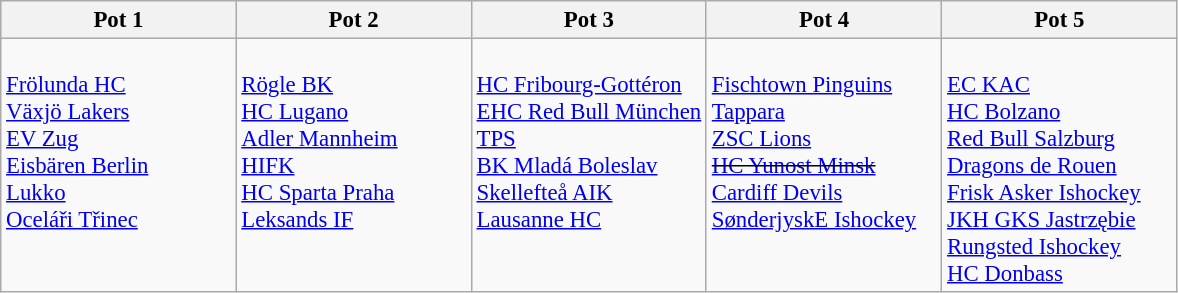<table class="wikitable" style="font-size: 95%;">
<tr>
<th width=20%>Pot 1</th>
<th width=20%>Pot 2</th>
<th width=20%>Pot 3</th>
<th width=20%>Pot 4</th>
<th width=20%>Pot 5</th>
</tr>
<tr>
<td><br> <a href='#'>Frölunda HC</a><br>
 <a href='#'>Växjö Lakers</a><br>
 <a href='#'>EV Zug</a><br>
 <a href='#'>Eisbären Berlin</a><br>
 <a href='#'>Lukko</a><br>
 <a href='#'>Oceláři Třinec</a><br>
 <br>
 </td>
<td><br> <a href='#'>Rögle BK</a><br>
 <a href='#'>HC Lugano</a><br>
 <a href='#'>Adler Mannheim</a><br>
 <a href='#'>HIFK</a><br>
 <a href='#'>HC Sparta Praha</a><br>
 <a href='#'>Leksands IF</a><br>
 <br>
 </td>
<td><br> <a href='#'>HC Fribourg-Gottéron</a><br>
 <a href='#'>EHC Red Bull München</a><br>
 <a href='#'>TPS</a><br>
 <a href='#'>BK Mladá Boleslav</a><br>
 <a href='#'>Skellefteå AIK</a><br>
 <a href='#'>Lausanne HC</a><br>
 <br>
 </td>
<td><br> <a href='#'>Fischtown Pinguins</a><br>
 <a href='#'>Tappara</a><br>
 <a href='#'>ZSC Lions</a><br>
<s> <a href='#'>HC Yunost Minsk</a></s><br>
 <a href='#'>Cardiff Devils</a><br>
 <a href='#'>SønderjyskE Ishockey</a><br>
 <br>
 </td>
<td><br> <a href='#'>EC KAC</a><br>
 <a href='#'>HC Bolzano</a><br>
 <a href='#'>Red Bull Salzburg</a><br>
 <a href='#'>Dragons de Rouen</a><br>
 <a href='#'>Frisk Asker Ishockey</a><br>
 <a href='#'>JKH GKS Jastrzębie</a><br>
 <a href='#'>Rungsted Ishockey</a><br>
 <a href='#'>HC Donbass</a></td>
</tr>
</table>
